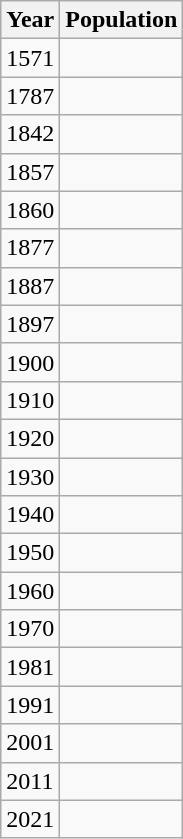<table class="wikitable">
<tr>
<th>Year</th>
<th colspan="2">Population</th>
</tr>
<tr>
<td>1571</td>
<td></td>
</tr>
<tr>
<td>1787</td>
<td></td>
</tr>
<tr>
<td>1842</td>
<td></td>
</tr>
<tr>
<td>1857</td>
<td></td>
</tr>
<tr>
<td>1860</td>
<td></td>
</tr>
<tr>
<td>1877</td>
<td></td>
</tr>
<tr>
<td>1887</td>
<td></td>
</tr>
<tr>
<td>1897</td>
<td></td>
</tr>
<tr>
<td>1900</td>
<td></td>
</tr>
<tr>
<td>1910</td>
<td></td>
</tr>
<tr>
<td>1920</td>
<td></td>
</tr>
<tr>
<td>1930</td>
<td></td>
</tr>
<tr>
<td>1940</td>
<td></td>
</tr>
<tr>
<td>1950</td>
<td></td>
</tr>
<tr>
<td>1960</td>
<td></td>
</tr>
<tr>
<td>1970</td>
<td></td>
</tr>
<tr>
<td>1981</td>
<td></td>
</tr>
<tr>
<td>1991</td>
<td></td>
</tr>
<tr>
<td>2001</td>
<td></td>
</tr>
<tr>
<td>2011</td>
<td></td>
</tr>
<tr>
<td>2021</td>
<td></td>
</tr>
</table>
